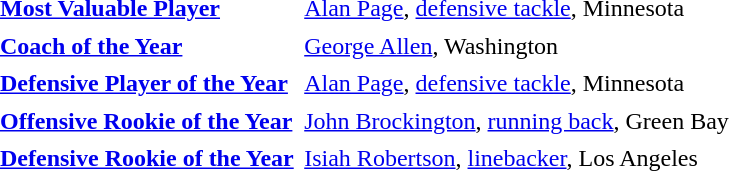<table cellpadding="3" cellspacing="1">
<tr>
<td><strong><a href='#'>Most Valuable Player</a></strong></td>
<td><a href='#'>Alan Page</a>, <a href='#'>defensive tackle</a>, Minnesota</td>
</tr>
<tr>
<td><strong><a href='#'>Coach of the Year</a></strong></td>
<td><a href='#'>George Allen</a>, Washington</td>
</tr>
<tr>
<td><strong><a href='#'>Defensive Player of the Year</a></strong></td>
<td><a href='#'>Alan Page</a>, <a href='#'>defensive tackle</a>, Minnesota</td>
</tr>
<tr>
<td><strong><a href='#'>Offensive Rookie of the Year</a></strong></td>
<td><a href='#'>John Brockington</a>, <a href='#'>running back</a>, Green Bay</td>
</tr>
<tr>
<td><strong><a href='#'>Defensive Rookie of the Year</a></strong></td>
<td><a href='#'>Isiah Robertson</a>, <a href='#'>linebacker</a>, Los Angeles</td>
</tr>
</table>
